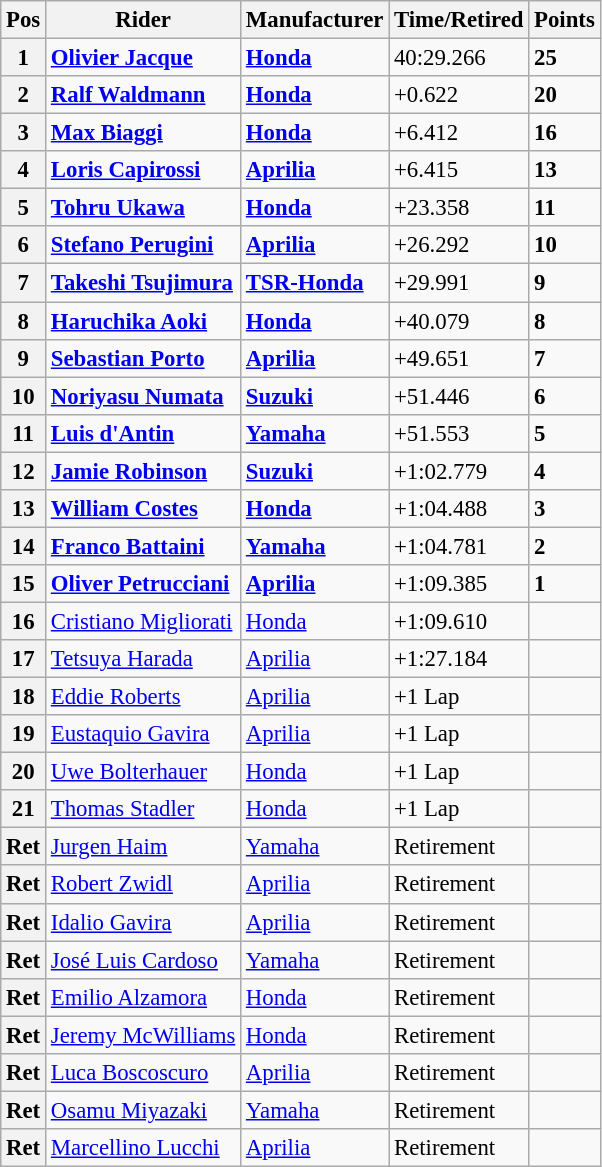<table class="wikitable" style="font-size: 95%;">
<tr>
<th>Pos</th>
<th>Rider</th>
<th>Manufacturer</th>
<th>Time/Retired</th>
<th>Points</th>
</tr>
<tr>
<th>1</th>
<td> <strong><a href='#'>Olivier Jacque</a></strong></td>
<td><strong><a href='#'>Honda</a></strong></td>
<td>40:29.266</td>
<td><strong>25</strong></td>
</tr>
<tr>
<th>2</th>
<td> <strong><a href='#'>Ralf Waldmann</a></strong></td>
<td><strong><a href='#'>Honda</a></strong></td>
<td>+0.622</td>
<td><strong>20</strong></td>
</tr>
<tr>
<th>3</th>
<td> <strong><a href='#'>Max Biaggi</a></strong></td>
<td><strong><a href='#'>Honda</a></strong></td>
<td>+6.412</td>
<td><strong>16</strong></td>
</tr>
<tr>
<th>4</th>
<td> <strong><a href='#'>Loris Capirossi</a></strong></td>
<td><strong><a href='#'>Aprilia</a></strong></td>
<td>+6.415</td>
<td><strong>13</strong></td>
</tr>
<tr>
<th>5</th>
<td> <strong><a href='#'>Tohru Ukawa</a></strong></td>
<td><strong><a href='#'>Honda</a></strong></td>
<td>+23.358</td>
<td><strong>11</strong></td>
</tr>
<tr>
<th>6</th>
<td> <strong><a href='#'>Stefano Perugini</a></strong></td>
<td><strong><a href='#'>Aprilia</a></strong></td>
<td>+26.292</td>
<td><strong>10</strong></td>
</tr>
<tr>
<th>7</th>
<td> <strong><a href='#'>Takeshi Tsujimura</a></strong></td>
<td><strong><a href='#'>TSR-Honda</a></strong></td>
<td>+29.991</td>
<td><strong>9</strong></td>
</tr>
<tr>
<th>8</th>
<td> <strong><a href='#'>Haruchika Aoki</a></strong></td>
<td><strong><a href='#'>Honda</a></strong></td>
<td>+40.079</td>
<td><strong>8</strong></td>
</tr>
<tr>
<th>9</th>
<td> <strong><a href='#'>Sebastian Porto</a></strong></td>
<td><strong><a href='#'>Aprilia</a></strong></td>
<td>+49.651</td>
<td><strong>7</strong></td>
</tr>
<tr>
<th>10</th>
<td> <strong><a href='#'>Noriyasu Numata</a></strong></td>
<td><strong><a href='#'>Suzuki</a></strong></td>
<td>+51.446</td>
<td><strong>6</strong></td>
</tr>
<tr>
<th>11</th>
<td> <strong><a href='#'>Luis d'Antin</a></strong></td>
<td><strong><a href='#'>Yamaha</a></strong></td>
<td>+51.553</td>
<td><strong>5</strong></td>
</tr>
<tr>
<th>12</th>
<td> <strong><a href='#'>Jamie Robinson</a></strong></td>
<td><strong><a href='#'>Suzuki</a></strong></td>
<td>+1:02.779</td>
<td><strong>4</strong></td>
</tr>
<tr>
<th>13</th>
<td> <strong><a href='#'>William Costes</a></strong></td>
<td><strong><a href='#'>Honda</a></strong></td>
<td>+1:04.488</td>
<td><strong>3</strong></td>
</tr>
<tr>
<th>14</th>
<td> <strong><a href='#'>Franco Battaini</a></strong></td>
<td><strong><a href='#'>Yamaha</a></strong></td>
<td>+1:04.781</td>
<td><strong>2</strong></td>
</tr>
<tr>
<th>15</th>
<td> <strong><a href='#'>Oliver Petrucciani</a></strong></td>
<td><strong><a href='#'>Aprilia</a></strong></td>
<td>+1:09.385</td>
<td><strong>1</strong></td>
</tr>
<tr>
<th>16</th>
<td> <a href='#'>Cristiano Migliorati</a></td>
<td><a href='#'>Honda</a></td>
<td>+1:09.610</td>
<td></td>
</tr>
<tr>
<th>17</th>
<td> <a href='#'>Tetsuya Harada</a></td>
<td><a href='#'>Aprilia</a></td>
<td>+1:27.184</td>
<td></td>
</tr>
<tr>
<th>18</th>
<td> <a href='#'>Eddie Roberts</a></td>
<td><a href='#'>Aprilia</a></td>
<td>+1 Lap</td>
<td></td>
</tr>
<tr>
<th>19</th>
<td> <a href='#'>Eustaquio Gavira</a></td>
<td><a href='#'>Aprilia</a></td>
<td>+1 Lap</td>
<td></td>
</tr>
<tr>
<th>20</th>
<td> <a href='#'>Uwe Bolterhauer</a></td>
<td><a href='#'>Honda</a></td>
<td>+1 Lap</td>
<td></td>
</tr>
<tr>
<th>21</th>
<td> <a href='#'>Thomas Stadler</a></td>
<td><a href='#'>Honda</a></td>
<td>+1 Lap</td>
<td></td>
</tr>
<tr>
<th>Ret</th>
<td> <a href='#'>Jurgen Haim</a></td>
<td><a href='#'>Yamaha</a></td>
<td>Retirement</td>
<td></td>
</tr>
<tr>
<th>Ret</th>
<td> <a href='#'>Robert Zwidl</a></td>
<td><a href='#'>Aprilia</a></td>
<td>Retirement</td>
<td></td>
</tr>
<tr>
<th>Ret</th>
<td> <a href='#'>Idalio Gavira</a></td>
<td><a href='#'>Aprilia</a></td>
<td>Retirement</td>
<td></td>
</tr>
<tr>
<th>Ret</th>
<td> <a href='#'>José Luis Cardoso</a></td>
<td><a href='#'>Yamaha</a></td>
<td>Retirement</td>
<td></td>
</tr>
<tr>
<th>Ret</th>
<td> <a href='#'>Emilio Alzamora</a></td>
<td><a href='#'>Honda</a></td>
<td>Retirement</td>
<td></td>
</tr>
<tr>
<th>Ret</th>
<td> <a href='#'>Jeremy McWilliams</a></td>
<td><a href='#'>Honda</a></td>
<td>Retirement</td>
<td></td>
</tr>
<tr>
<th>Ret</th>
<td> <a href='#'>Luca Boscoscuro</a></td>
<td><a href='#'>Aprilia</a></td>
<td>Retirement</td>
<td></td>
</tr>
<tr>
<th>Ret</th>
<td> <a href='#'>Osamu Miyazaki</a></td>
<td><a href='#'>Yamaha</a></td>
<td>Retirement</td>
<td></td>
</tr>
<tr>
<th>Ret</th>
<td> <a href='#'>Marcellino Lucchi</a></td>
<td><a href='#'>Aprilia</a></td>
<td>Retirement</td>
<td></td>
</tr>
</table>
